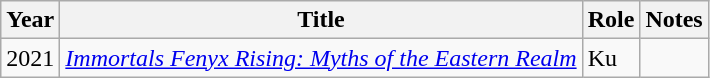<table class="wikitable sortable">
<tr>
<th>Year</th>
<th>Title</th>
<th class="unsortable">Role</th>
<th class="unsortable">Notes</th>
</tr>
<tr>
<td>2021</td>
<td><em><a href='#'>Immortals Fenyx Rising: Myths of the Eastern Realm</a></em></td>
<td>Ku</td>
<td></td>
</tr>
</table>
